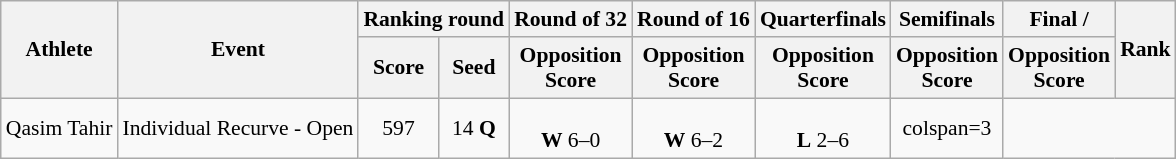<table class="wikitable" style="text-align:center; font-size:90%">
<tr>
<th rowspan="2">Athlete</th>
<th rowspan="2">Event</th>
<th colspan="2">Ranking round</th>
<th>Round of 32</th>
<th>Round of 16</th>
<th>Quarterfinals</th>
<th>Semifinals</th>
<th>Final / </th>
<th rowspan="2">Rank</th>
</tr>
<tr>
<th>Score</th>
<th>Seed</th>
<th>Opposition<br>Score</th>
<th>Opposition<br>Score</th>
<th>Opposition<br>Score</th>
<th>Opposition<br>Score</th>
<th>Opposition<br>Score</th>
</tr>
<tr>
<td align=left>Qasim Tahir</td>
<td>Individual Recurve - Open</td>
<td>597</td>
<td>14 <strong>Q</strong></td>
<td><br><strong>W</strong> 6–0</td>
<td><br><strong>W</strong> 6–2</td>
<td><br><strong>L</strong> 2–6</td>
<td>colspan=3 </td>
</tr>
</table>
